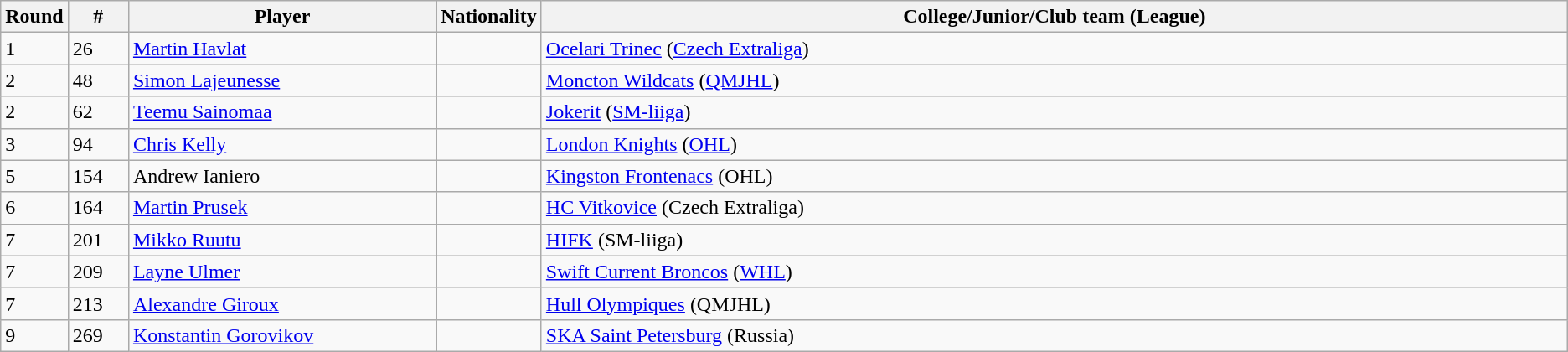<table class="wikitable">
<tr align="center">
<th bgcolor="#DDDDFF" width="4.0%">Round</th>
<th bgcolor="#DDDDFF" width="4.0%">#</th>
<th bgcolor="#DDDDFF" width="21.0%">Player</th>
<th bgcolor="#DDDDFF" width="21.0">Nationality</th>
<th bgcolor="#DDDDFF" width="100.0%">College/Junior/Club team (League)</th>
</tr>
<tr>
<td>1</td>
<td>26</td>
<td><a href='#'>Martin Havlat</a></td>
<td></td>
<td><a href='#'>Ocelari Trinec</a> (<a href='#'>Czech Extraliga</a>)</td>
</tr>
<tr>
<td>2</td>
<td>48</td>
<td><a href='#'>Simon Lajeunesse</a></td>
<td></td>
<td><a href='#'>Moncton Wildcats</a> (<a href='#'>QMJHL</a>)</td>
</tr>
<tr>
<td>2</td>
<td>62</td>
<td><a href='#'>Teemu Sainomaa</a></td>
<td></td>
<td><a href='#'>Jokerit</a> (<a href='#'>SM-liiga</a>)</td>
</tr>
<tr>
<td>3</td>
<td>94</td>
<td><a href='#'>Chris Kelly</a></td>
<td></td>
<td><a href='#'>London Knights</a> (<a href='#'>OHL</a>)</td>
</tr>
<tr>
<td>5</td>
<td>154</td>
<td>Andrew Ianiero</td>
<td></td>
<td><a href='#'>Kingston Frontenacs</a> (OHL)</td>
</tr>
<tr>
<td>6</td>
<td>164</td>
<td><a href='#'>Martin Prusek</a></td>
<td></td>
<td><a href='#'>HC Vitkovice</a> (Czech Extraliga)</td>
</tr>
<tr>
<td>7</td>
<td>201</td>
<td><a href='#'>Mikko Ruutu</a></td>
<td></td>
<td><a href='#'>HIFK</a> (SM-liiga)</td>
</tr>
<tr>
<td>7</td>
<td>209</td>
<td><a href='#'>Layne Ulmer</a></td>
<td></td>
<td><a href='#'>Swift Current Broncos</a> (<a href='#'>WHL</a>)</td>
</tr>
<tr>
<td>7</td>
<td>213</td>
<td><a href='#'>Alexandre Giroux</a></td>
<td></td>
<td><a href='#'>Hull Olympiques</a> (QMJHL)</td>
</tr>
<tr>
<td>9</td>
<td>269</td>
<td><a href='#'>Konstantin Gorovikov</a></td>
<td></td>
<td><a href='#'>SKA Saint Petersburg</a> (Russia)</td>
</tr>
</table>
